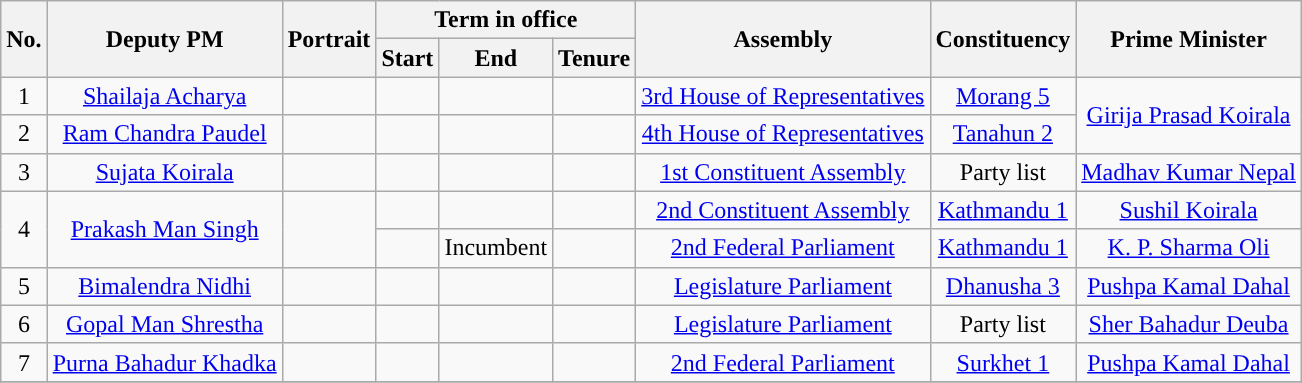<table class="wikitable sortable" style="text-align: center;">
<tr>
<th rowspan="2" style="background:">No.</th>
<th rowspan="2" style="background:">Deputy PM</th>
<th rowspan="2" style="background:">Portrait</th>
<th colspan="3" style="background:">Term in office</th>
<th rowspan="2" style="background:">Assembly</th>
<th rowspan="2" style="background:">Constituency</th>
<th rowspan="2" style="background:">Prime Minister</th>
</tr>
<tr>
<th style="background:">Start</th>
<th style="background:">End</th>
<th style="background:">Tenure</th>
</tr>
<tr>
<td>1</td>
<td><a href='#'>Shailaja Acharya</a></td>
<td></td>
<td></td>
<td></td>
<td></td>
<td><a href='#'>3rd House of Representatives</a></td>
<td><a href='#'>Morang 5</a></td>
<td rowspan="2"><a href='#'>Girija Prasad Koirala</a></td>
</tr>
<tr>
<td>2</td>
<td><a href='#'>Ram Chandra Paudel</a></td>
<td></td>
<td></td>
<td></td>
<td></td>
<td><a href='#'>4th House of Representatives</a></td>
<td><a href='#'>Tanahun 2</a></td>
</tr>
<tr>
<td>3</td>
<td><a href='#'>Sujata Koirala</a></td>
<td></td>
<td></td>
<td></td>
<td></td>
<td><a href='#'>1st Constituent Assembly</a></td>
<td>Party list</td>
<td><a href='#'>Madhav Kumar Nepal</a></td>
</tr>
<tr>
<td rowspan="2">4</td>
<td rowspan="2"><a href='#'>Prakash Man Singh</a></td>
<td rowspan="2"></td>
<td></td>
<td></td>
<td></td>
<td><a href='#'>2nd Constituent Assembly</a></td>
<td><a href='#'>Kathmandu 1</a></td>
<td><a href='#'>Sushil Koirala</a></td>
</tr>
<tr>
<td></td>
<td>Incumbent</td>
<td></td>
<td><a href='#'>2nd Federal Parliament</a></td>
<td><a href='#'>Kathmandu 1</a></td>
<td><a href='#'>K. P. Sharma Oli</a></td>
</tr>
<tr>
<td>5</td>
<td><a href='#'>Bimalendra Nidhi</a></td>
<td></td>
<td></td>
<td></td>
<td></td>
<td><a href='#'>Legislature Parliament</a></td>
<td><a href='#'>Dhanusha 3</a></td>
<td><a href='#'>Pushpa Kamal Dahal</a></td>
</tr>
<tr>
<td>6</td>
<td><a href='#'>Gopal Man Shrestha</a></td>
<td></td>
<td></td>
<td></td>
<td></td>
<td><a href='#'>Legislature Parliament</a></td>
<td>Party list</td>
<td><a href='#'>Sher Bahadur Deuba</a></td>
</tr>
<tr>
<td>7</td>
<td><a href='#'>Purna Bahadur Khadka</a></td>
<td></td>
<td></td>
<td></td>
<td></td>
<td><a href='#'>2nd Federal Parliament</a></td>
<td><a href='#'>Surkhet 1</a></td>
<td><a href='#'>Pushpa Kamal Dahal</a></td>
</tr>
<tr>
</tr>
</table>
